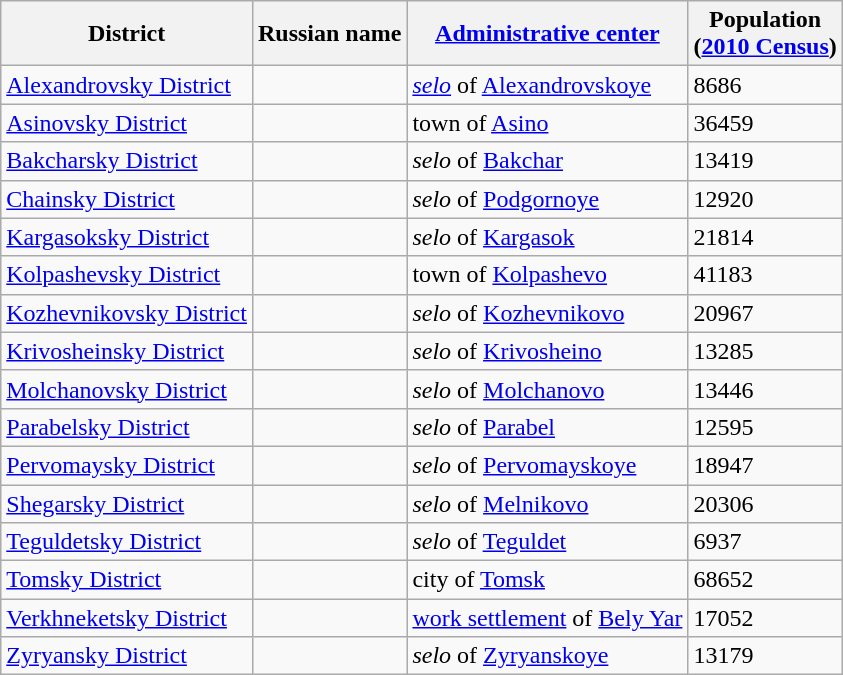<table class="wikitable sortable">
<tr>
<th>District</th>
<th>Russian name</th>
<th><a href='#'>Administrative center</a></th>
<th>Population<br>(<a href='#'>2010 Census</a>)</th>
</tr>
<tr>
<td><a href='#'>Alexandrovsky District</a></td>
<td></td>
<td><em><a href='#'>selo</a></em> of <a href='#'>Alexandrovskoye</a></td>
<td>8686</td>
</tr>
<tr>
<td><a href='#'>Asinovsky District</a></td>
<td></td>
<td>town of <a href='#'>Asino</a></td>
<td>36459</td>
</tr>
<tr>
<td><a href='#'>Bakcharsky District</a></td>
<td></td>
<td><em>selo</em> of <a href='#'>Bakchar</a></td>
<td>13419</td>
</tr>
<tr>
<td><a href='#'>Chainsky District</a></td>
<td></td>
<td><em>selo</em> of <a href='#'>Podgornoye</a></td>
<td>12920</td>
</tr>
<tr>
<td><a href='#'>Kargasoksky District</a></td>
<td></td>
<td><em>selo</em> of <a href='#'>Kargasok</a></td>
<td>21814</td>
</tr>
<tr>
<td><a href='#'>Kolpashevsky District</a></td>
<td></td>
<td>town of <a href='#'>Kolpashevo</a></td>
<td>41183</td>
</tr>
<tr>
<td><a href='#'>Kozhevnikovsky District</a></td>
<td></td>
<td><em>selo</em> of <a href='#'>Kozhevnikovo</a></td>
<td>20967</td>
</tr>
<tr>
<td><a href='#'>Krivosheinsky District</a></td>
<td></td>
<td><em>selo</em> of <a href='#'>Krivosheino</a></td>
<td>13285</td>
</tr>
<tr>
<td><a href='#'>Molchanovsky District</a></td>
<td></td>
<td><em>selo</em> of <a href='#'>Molchanovo</a></td>
<td>13446</td>
</tr>
<tr>
<td><a href='#'>Parabelsky District</a></td>
<td></td>
<td><em>selo</em> of <a href='#'>Parabel</a></td>
<td>12595</td>
</tr>
<tr>
<td><a href='#'>Pervomaysky District</a></td>
<td></td>
<td><em>selo</em> of <a href='#'>Pervomayskoye</a></td>
<td>18947</td>
</tr>
<tr>
<td><a href='#'>Shegarsky District</a></td>
<td></td>
<td><em>selo</em> of <a href='#'>Melnikovo</a></td>
<td>20306</td>
</tr>
<tr>
<td><a href='#'>Teguldetsky District</a></td>
<td></td>
<td><em>selo</em> of <a href='#'>Teguldet</a></td>
<td>6937</td>
</tr>
<tr>
<td><a href='#'>Tomsky District</a></td>
<td></td>
<td>city of <a href='#'>Tomsk</a></td>
<td>68652</td>
</tr>
<tr>
<td><a href='#'>Verkhneketsky District</a></td>
<td></td>
<td><a href='#'>work settlement</a> of <a href='#'>Bely Yar</a></td>
<td>17052</td>
</tr>
<tr>
<td><a href='#'>Zyryansky District</a></td>
<td></td>
<td><em>selo</em> of <a href='#'>Zyryanskoye</a></td>
<td>13179</td>
</tr>
</table>
